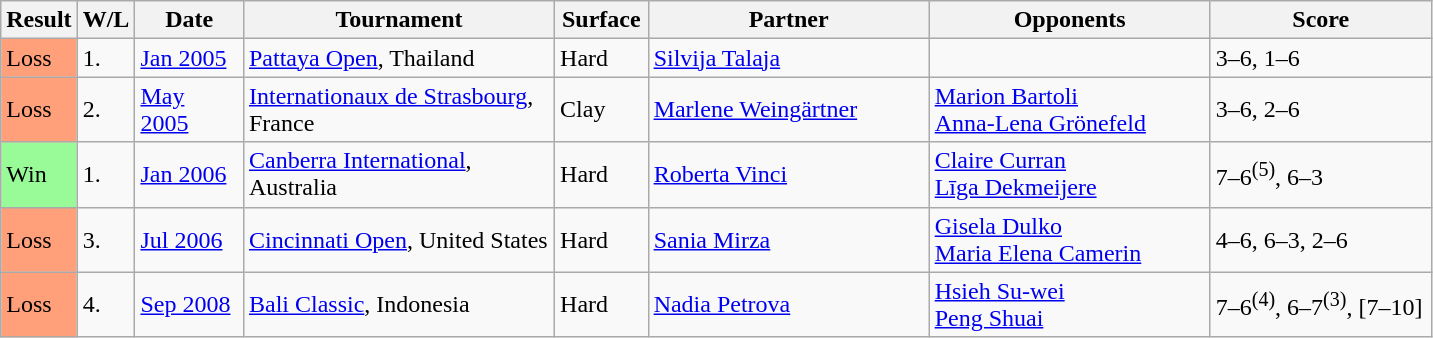<table class="sortable wikitable">
<tr>
<th style="width:40px">Result</th>
<th style="width:30px" class="unsortable">W/L</th>
<th style="width:65px">Date</th>
<th style="width:200px">Tournament</th>
<th style="width:55px">Surface</th>
<th style="width:180px">Partner</th>
<th style="width:180px">Opponents</th>
<th style="width:140px" class="unsortable">Score</th>
</tr>
<tr>
<td style="background:#ffa07a;">Loss</td>
<td>1.</td>
<td><a href='#'>Jan 2005</a></td>
<td><a href='#'>Pattaya Open</a>, Thailand</td>
<td>Hard</td>
<td> <a href='#'>Silvija Talaja</a></td>
<td></td>
<td>3–6, 1–6</td>
</tr>
<tr>
<td style="background:#ffa07a;">Loss</td>
<td>2.</td>
<td><a href='#'>May 2005</a></td>
<td><a href='#'>Internationaux de Strasbourg</a>, France</td>
<td>Clay</td>
<td> <a href='#'>Marlene Weingärtner</a></td>
<td> <a href='#'>Marion Bartoli</a> <br>  <a href='#'>Anna-Lena Grönefeld</a></td>
<td>3–6, 2–6</td>
</tr>
<tr>
<td style="background:#98fb98;">Win</td>
<td>1.</td>
<td><a href='#'>Jan 2006</a></td>
<td><a href='#'>Canberra International</a>, Australia</td>
<td>Hard</td>
<td> <a href='#'>Roberta Vinci</a></td>
<td> <a href='#'>Claire Curran</a> <br>  <a href='#'>Līga Dekmeijere</a></td>
<td>7–6<sup>(5)</sup>, 6–3</td>
</tr>
<tr>
<td style="background:#ffa07a;">Loss</td>
<td>3.</td>
<td><a href='#'>Jul 2006</a></td>
<td><a href='#'>Cincinnati Open</a>, United States</td>
<td>Hard</td>
<td> <a href='#'>Sania Mirza</a></td>
<td> <a href='#'>Gisela Dulko</a> <br>  <a href='#'>Maria Elena Camerin</a></td>
<td>4–6, 6–3, 2–6</td>
</tr>
<tr>
<td style="background:#ffa07a;">Loss</td>
<td>4.</td>
<td><a href='#'>Sep 2008</a></td>
<td><a href='#'>Bali Classic</a>, Indonesia</td>
<td>Hard</td>
<td> <a href='#'>Nadia Petrova</a></td>
<td> <a href='#'>Hsieh Su-wei</a> <br>  <a href='#'>Peng Shuai</a></td>
<td>7–6<sup>(4)</sup>, 6–7<sup>(3)</sup>, [7–10]</td>
</tr>
</table>
